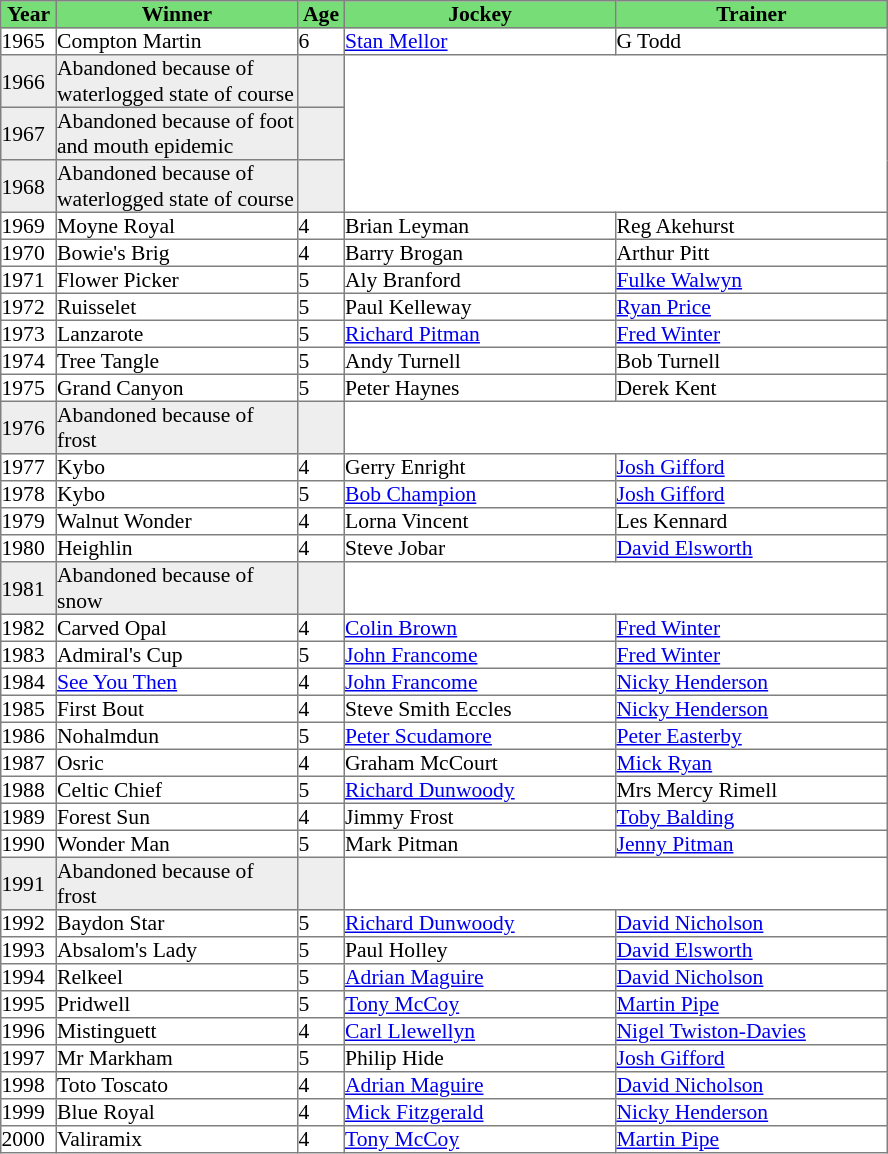<table class = "sortable" | border="1" cellpadding="0" style="border-collapse: collapse; font-size:90%">
<tr bgcolor="#77dd77" align="center">
<td style="width:36px"><strong>Year</strong></td>
<td style="width:160px"><strong>Winner</strong></td>
<td style="width:30px"><strong>Age</strong></td>
<td style="width:180px"><strong>Jockey</strong></td>
<td style="width:180px"><strong>Trainer</strong></td>
</tr>
<tr>
<td>1965</td>
<td>Compton Martin</td>
<td>6</td>
<td><a href='#'>Stan Mellor</a></td>
<td>G Todd</td>
</tr>
<tr bgcolor="#eeeeee">
<td>1966 <td>Abandoned because of waterlogged state of course</td></td>
<td></td>
</tr>
<tr bgcolor="#eeeeee">
<td>1967 <td>Abandoned because of foot and mouth epidemic</td>
<td></td>
</tr>
<tr bgcolor="#eeeeee">
<td>1968 <td>Abandoned because of waterlogged state of course</td>
<td></td>
</tr>
<tr>
<td>1969</td>
<td>Moyne Royal</td>
<td>4</td>
<td>Brian Leyman</td>
<td>Reg Akehurst</td>
</tr>
<tr>
<td>1970</td>
<td>Bowie's Brig</td>
<td>4</td>
<td>Barry Brogan</td>
<td>Arthur Pitt</td>
</tr>
<tr>
<td>1971</td>
<td>Flower Picker</td>
<td>5</td>
<td>Aly Branford</td>
<td><a href='#'>Fulke Walwyn</a></td>
</tr>
<tr>
<td>1972</td>
<td>Ruisselet</td>
<td>5</td>
<td>Paul Kelleway</td>
<td><a href='#'>Ryan Price</a></td>
</tr>
<tr>
<td>1973</td>
<td>Lanzarote</td>
<td>5</td>
<td><a href='#'>Richard Pitman</a></td>
<td><a href='#'>Fred Winter</a></td>
</tr>
<tr>
<td>1974</td>
<td>Tree Tangle</td>
<td>5</td>
<td>Andy Turnell</td>
<td>Bob Turnell</td>
</tr>
<tr>
<td>1975</td>
<td>Grand Canyon</td>
<td>5</td>
<td>Peter Haynes</td>
<td>Derek Kent</td>
</tr>
<tr bgcolor="#eeeeee">
<td>1976 <td>Abandoned because of frost</td>
<td></td>
</tr>
<tr>
<td>1977</td>
<td>Kybo</td>
<td>4</td>
<td>Gerry Enright</td>
<td><a href='#'>Josh Gifford</a></td>
</tr>
<tr>
<td>1978</td>
<td>Kybo</td>
<td>5</td>
<td><a href='#'>Bob Champion</a></td>
<td><a href='#'>Josh Gifford</a></td>
</tr>
<tr>
<td>1979</td>
<td>Walnut Wonder</td>
<td>4</td>
<td>Lorna Vincent</td>
<td>Les Kennard</td>
</tr>
<tr>
<td>1980</td>
<td>Heighlin</td>
<td>4</td>
<td>Steve Jobar</td>
<td><a href='#'>David Elsworth</a></td>
</tr>
<tr bgcolor="#eeeeee">
<td>1981 <td>Abandoned because of snow</td>
<td></td>
</tr>
<tr>
<td>1982</td>
<td>Carved Opal</td>
<td>4</td>
<td><a href='#'>Colin Brown</a></td>
<td><a href='#'>Fred Winter</a></td>
</tr>
<tr>
<td>1983</td>
<td>Admiral's Cup</td>
<td>5</td>
<td><a href='#'>John Francome</a></td>
<td><a href='#'>Fred Winter</a></td>
</tr>
<tr>
<td>1984</td>
<td><a href='#'>See You Then</a></td>
<td>4</td>
<td><a href='#'>John Francome</a></td>
<td><a href='#'>Nicky Henderson</a></td>
</tr>
<tr>
<td>1985</td>
<td>First Bout</td>
<td>4</td>
<td>Steve Smith Eccles</td>
<td><a href='#'>Nicky Henderson</a></td>
</tr>
<tr>
<td>1986</td>
<td>Nohalmdun</td>
<td>5</td>
<td><a href='#'>Peter Scudamore</a></td>
<td><a href='#'>Peter Easterby</a></td>
</tr>
<tr>
<td>1987</td>
<td>Osric</td>
<td>4</td>
<td>Graham McCourt</td>
<td><a href='#'>Mick Ryan</a></td>
</tr>
<tr>
<td>1988</td>
<td>Celtic Chief</td>
<td>5</td>
<td><a href='#'>Richard Dunwoody</a></td>
<td>Mrs Mercy Rimell</td>
</tr>
<tr>
<td>1989</td>
<td>Forest Sun</td>
<td>4</td>
<td>Jimmy Frost</td>
<td><a href='#'>Toby Balding</a></td>
</tr>
<tr>
<td>1990</td>
<td>Wonder Man</td>
<td>5</td>
<td>Mark Pitman</td>
<td><a href='#'>Jenny Pitman</a></td>
</tr>
<tr bgcolor="#eeeeee">
<td>1991 <td>Abandoned because of frost</td>
<td></td>
</tr>
<tr>
<td>1992</td>
<td>Baydon Star</td>
<td>5</td>
<td><a href='#'>Richard Dunwoody</a></td>
<td><a href='#'>David Nicholson</a></td>
</tr>
<tr>
<td>1993</td>
<td>Absalom's Lady</td>
<td>5</td>
<td>Paul Holley</td>
<td><a href='#'>David Elsworth</a></td>
</tr>
<tr>
<td>1994</td>
<td>Relkeel</td>
<td>5</td>
<td><a href='#'>Adrian Maguire</a></td>
<td><a href='#'>David Nicholson</a></td>
</tr>
<tr>
<td>1995</td>
<td>Pridwell</td>
<td>5</td>
<td><a href='#'>Tony McCoy</a></td>
<td><a href='#'>Martin Pipe</a></td>
</tr>
<tr>
<td>1996</td>
<td>Mistinguett</td>
<td>4</td>
<td><a href='#'>Carl Llewellyn</a></td>
<td><a href='#'>Nigel Twiston-Davies</a></td>
</tr>
<tr>
<td>1997</td>
<td>Mr Markham</td>
<td>5</td>
<td>Philip Hide</td>
<td><a href='#'>Josh Gifford</a></td>
</tr>
<tr>
<td>1998</td>
<td>Toto Toscato</td>
<td>4</td>
<td><a href='#'>Adrian Maguire</a></td>
<td><a href='#'>David Nicholson</a></td>
</tr>
<tr>
<td>1999</td>
<td>Blue Royal</td>
<td>4</td>
<td><a href='#'>Mick Fitzgerald</a></td>
<td><a href='#'>Nicky Henderson</a></td>
</tr>
<tr>
<td>2000</td>
<td>Valiramix</td>
<td>4</td>
<td><a href='#'>Tony McCoy</a></td>
<td><a href='#'>Martin Pipe</a></td>
</tr>
</table>
